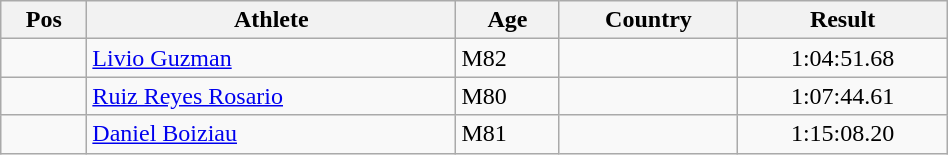<table class="wikitable"  style="text-align:center; width:50%;">
<tr>
<th>Pos</th>
<th>Athlete</th>
<th>Age</th>
<th>Country</th>
<th>Result</th>
</tr>
<tr>
<td align=center></td>
<td align=left><a href='#'>Livio Guzman</a></td>
<td align=left>M82</td>
<td align=left></td>
<td>1:04:51.68</td>
</tr>
<tr>
<td align=center></td>
<td align=left><a href='#'>Ruiz Reyes Rosario</a></td>
<td align=left>M80</td>
<td align=left></td>
<td>1:07:44.61</td>
</tr>
<tr>
<td align=center></td>
<td align=left><a href='#'>Daniel Boiziau</a></td>
<td align=left>M81</td>
<td align=left></td>
<td>1:15:08.20</td>
</tr>
</table>
